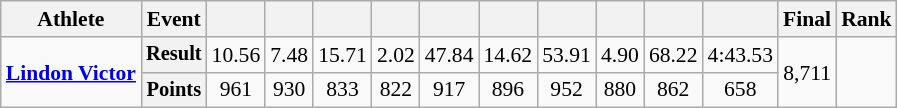<table class=wikitable style="font-size:90%;">
<tr>
<th>Athlete</th>
<th>Event</th>
<th></th>
<th></th>
<th></th>
<th></th>
<th></th>
<th></th>
<th></th>
<th></th>
<th></th>
<th></th>
<th>Final</th>
<th>Rank</th>
</tr>
<tr align=center>
<td rowspan=2 align=left><strong><a href='#'>Lindon Victor</a></strong></td>
<th style="font-size:95%">Result</th>
<td>10.56</td>
<td>7.48</td>
<td>15.71 <strong></strong></td>
<td>2.02</td>
<td>47.84</td>
<td>14.62 <strong></strong></td>
<td>53.91 <strong></strong></td>
<td>4.90 <strong></strong></td>
<td>68.22 <strong></strong></td>
<td>4:43.53 <strong></strong></td>
<td rowspan=2>8,711</td>
<td rowspan=2></td>
</tr>
<tr align=center>
<th style="font-size:95%">Points</th>
<td>961</td>
<td>930</td>
<td>833</td>
<td>822</td>
<td>917</td>
<td>896</td>
<td>952</td>
<td>880</td>
<td>862</td>
<td>658</td>
</tr>
</table>
